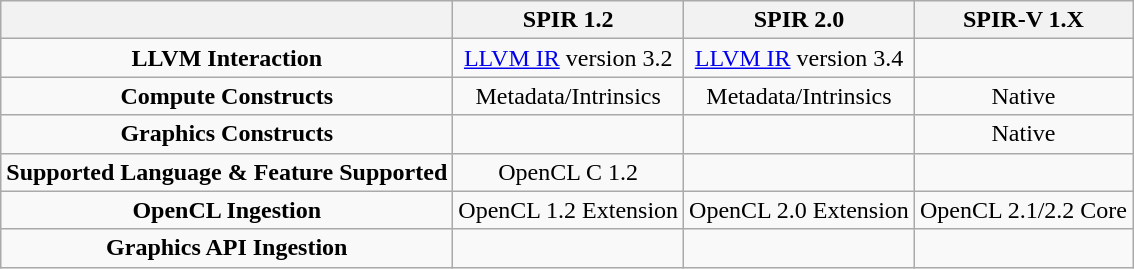<table class="wikitable" style="text-align:center;">
<tr>
<th></th>
<th>SPIR 1.2</th>
<th>SPIR 2.0</th>
<th>SPIR-V 1.X</th>
</tr>
<tr>
<td><strong>LLVM Interaction</strong></td>
<td><a href='#'>LLVM IR</a> version 3.2</td>
<td><a href='#'>LLVM IR</a> version 3.4</td>
<td><br></td>
</tr>
<tr>
<td><strong>Compute Constructs</strong></td>
<td>Metadata/Intrinsics</td>
<td>Metadata/Intrinsics</td>
<td>Native</td>
</tr>
<tr>
<td><strong>Graphics Constructs</strong></td>
<td></td>
<td></td>
<td>Native</td>
</tr>
<tr>
<td><strong>Supported Language & Feature Supported</strong></td>
<td>OpenCL C 1.2</td>
<td><br></td>
<td><br></td>
</tr>
<tr>
<td><strong>OpenCL Ingestion</strong></td>
<td>OpenCL 1.2 Extension</td>
<td>OpenCL 2.0 Extension</td>
<td>OpenCL 2.1/2.2 Core</td>
</tr>
<tr>
<td><strong>Graphics API Ingestion</strong></td>
<td></td>
<td></td>
<td><br></td>
</tr>
</table>
